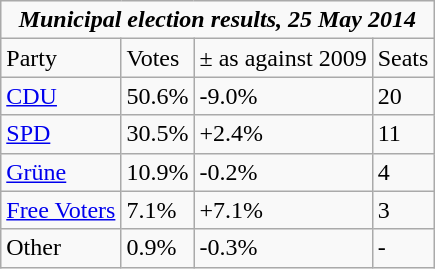<table class="wikitable">
<tr>
<td colspan=6 align=center><strong><em>Municipal election results<strong>, 25 May 2014<em></td>
</tr>
<tr>
<td></strong>Party<strong></td>
<td></strong>Votes<strong></td>
<td></strong>± as against 2009<strong></td>
<td></strong>Seats<strong></td>
</tr>
<tr>
<td><a href='#'>CDU</a></td>
<td>50.6%</td>
<td>-9.0%</td>
<td>20</td>
</tr>
<tr>
<td><a href='#'>SPD</a></td>
<td>30.5%</td>
<td>+2.4%</td>
<td>11</td>
</tr>
<tr>
<td><a href='#'>Grüne</a></td>
<td>10.9%</td>
<td>-0.2%</td>
<td>4</td>
</tr>
<tr>
<td><a href='#'>Free Voters</a></td>
<td>7.1%</td>
<td>+7.1%</td>
<td>3</td>
</tr>
<tr>
<td>Other</td>
<td>0.9%</td>
<td>-0.3%</td>
<td>-</td>
</tr>
</table>
